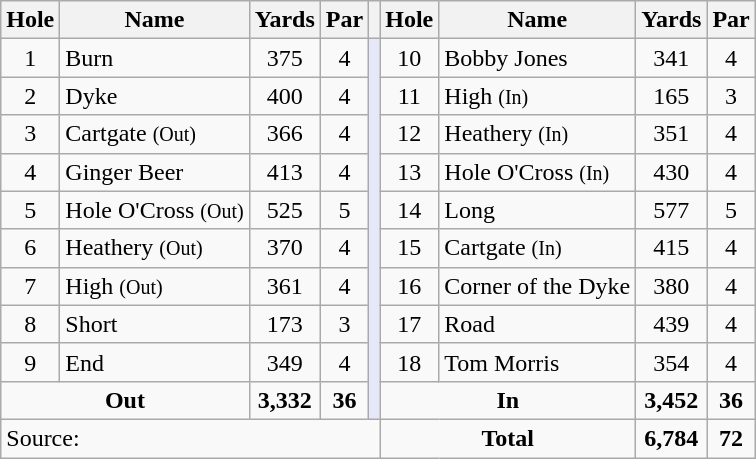<table class=wikitable>
<tr>
<th>Hole</th>
<th>Name</th>
<th>Yards</th>
<th>Par</th>
<th></th>
<th>Hole</th>
<th>Name</th>
<th>Yards</th>
<th>Par</th>
</tr>
<tr>
<td align=center>1</td>
<td>Burn</td>
<td align=center>375</td>
<td align="center">4</td>
<td rowspan=10 style="background:#E6E8FA;"></td>
<td align=center>10</td>
<td>Bobby Jones</td>
<td align=center>341</td>
<td align="center">4</td>
</tr>
<tr>
<td align=center>2</td>
<td>Dyke</td>
<td align=center>400</td>
<td align=center>4</td>
<td align=center>11</td>
<td>High <small>(In)</small></td>
<td align=center>165</td>
<td align="center">3</td>
</tr>
<tr>
<td align=center>3</td>
<td>Cartgate <small>(Out)</small></td>
<td align=center>366</td>
<td align="center">4</td>
<td align=center>12</td>
<td>Heathery <small>(In)</small></td>
<td align=center>351</td>
<td align="center">4</td>
</tr>
<tr>
<td align=center>4</td>
<td>Ginger Beer</td>
<td align=center>413</td>
<td align="center">4</td>
<td align=center>13</td>
<td>Hole O'Cross <small>(In)</small></td>
<td align=center>430</td>
<td align="center">4</td>
</tr>
<tr>
<td align=center>5</td>
<td>Hole O'Cross <small>(Out)</small></td>
<td align=center>525</td>
<td align="center">5</td>
<td align=center>14</td>
<td>Long</td>
<td align=center>577</td>
<td align="center">5</td>
</tr>
<tr>
<td align=center>6</td>
<td>Heathery <small>(Out)</small></td>
<td align=center>370</td>
<td align="center">4</td>
<td align=center>15</td>
<td>Cartgate <small>(In)</small></td>
<td align=center>415</td>
<td align="center">4</td>
</tr>
<tr>
<td align=center>7</td>
<td>High <small>(Out)</small></td>
<td align=center>361</td>
<td align="center">4</td>
<td align=center>16</td>
<td>Corner of the Dyke</td>
<td align=center>380</td>
<td align="center">4</td>
</tr>
<tr>
<td align=center>8</td>
<td>Short</td>
<td align=center>173</td>
<td align="center">3</td>
<td align="center">17</td>
<td>Road</td>
<td align=center>439</td>
<td align="center">4</td>
</tr>
<tr>
<td align=center>9</td>
<td>End</td>
<td align=center>349</td>
<td align="center">4</td>
<td align=center>18</td>
<td>Tom Morris</td>
<td align=center>354</td>
<td align="center">4</td>
</tr>
<tr>
<td colspan=2 align=center><strong>Out</strong></td>
<td align=center><strong>3,332</strong></td>
<td align="center"><strong>36</strong></td>
<td colspan=2 align=center><strong>In</strong></td>
<td align=center><strong>3,452</strong></td>
<td align="center"><strong>36</strong></td>
</tr>
<tr>
<td colspan=5>Source:</td>
<td colspan="2" align="center"><strong>Total</strong></td>
<td align=center><strong>6,784</strong></td>
<td align=center><strong>72</strong></td>
</tr>
</table>
